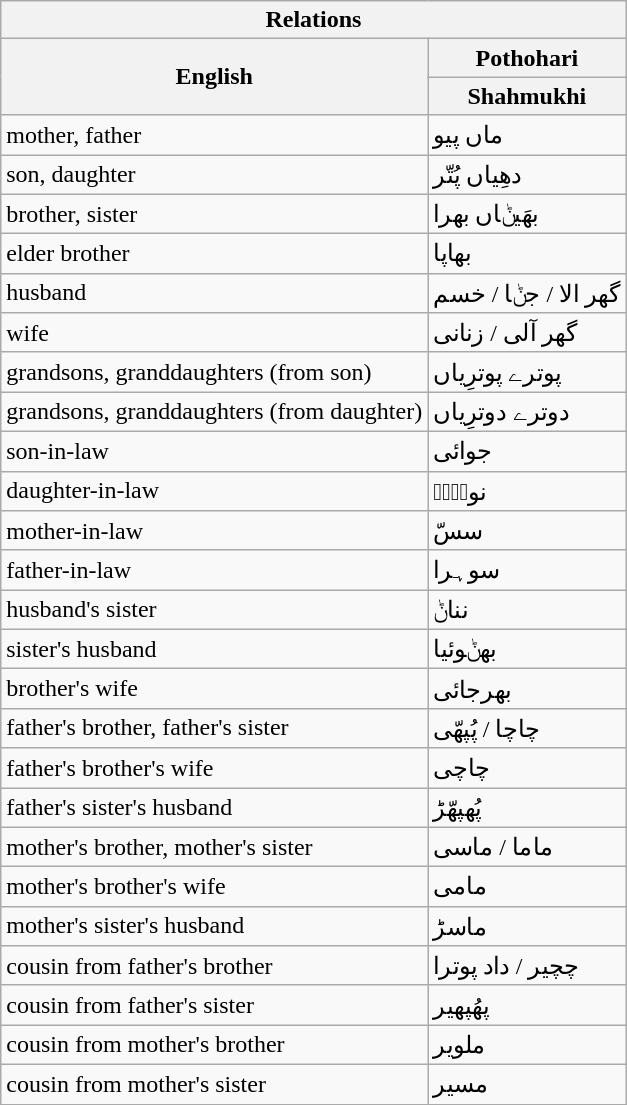<table class="wikitable mw-collapsible mw-collapsed">
<tr>
<th colspan="2">Relations</th>
</tr>
<tr>
<th rowspan="2">English</th>
<th>Pothohari</th>
</tr>
<tr>
<th>Shahmukhi</th>
</tr>
<tr>
<td>mother, father</td>
<td>ماں پیو</td>
</tr>
<tr>
<td>son, daughter</td>
<td>دھِیاں پُتّر</td>
</tr>
<tr>
<td>brother, sister</td>
<td>بھَیݨاں بھرا</td>
</tr>
<tr>
<td>elder brother</td>
<td>بھاپا</td>
</tr>
<tr>
<td>husband</td>
<td>گھر الا / جݨا / خسم</td>
</tr>
<tr>
<td>wife</td>
<td>گھر آلی / زنانی</td>
</tr>
<tr>
<td>grandsons, granddaughters (from son)</td>
<td>پوترے پوترِیاں</td>
</tr>
<tr>
<td>grandsons, granddaughters (from daughter)</td>
<td>دوترے دوترِیاں</td>
</tr>
<tr>
<td>son-in-law</td>
<td>جوائی</td>
</tr>
<tr>
<td>daughter-in-law</td>
<td>نوں٘ہہ</td>
</tr>
<tr>
<td>mother-in-law</td>
<td>سسّ</td>
</tr>
<tr>
<td>father-in-law</td>
<td>سوہرا</td>
</tr>
<tr>
<td>husband's sister</td>
<td>نناݨ</td>
</tr>
<tr>
<td>sister's husband</td>
<td>بھݨوئیا</td>
</tr>
<tr>
<td>brother's wife</td>
<td>بھرجائی</td>
</tr>
<tr>
<td>father's brother, father's sister</td>
<td>چاچا / پُپھّی</td>
</tr>
<tr>
<td>father's brother's wife</td>
<td>چاچی</td>
</tr>
<tr>
<td>father's sister's husband</td>
<td>پُھپھّڑ</td>
</tr>
<tr>
<td>mother's brother, mother's sister</td>
<td>ماما / ماسی</td>
</tr>
<tr>
<td>mother's brother's wife</td>
<td>مامی</td>
</tr>
<tr>
<td>mother's sister's husband</td>
<td>ماسڑ</td>
</tr>
<tr>
<td>cousin from father's brother</td>
<td>چچیر / داد پوترا</td>
</tr>
<tr>
<td>cousin from father's sister</td>
<td>پھُپھیر</td>
</tr>
<tr>
<td>cousin from mother's brother</td>
<td>ملویر</td>
</tr>
<tr>
<td>cousin from mother's sister</td>
<td>مسیر</td>
</tr>
</table>
